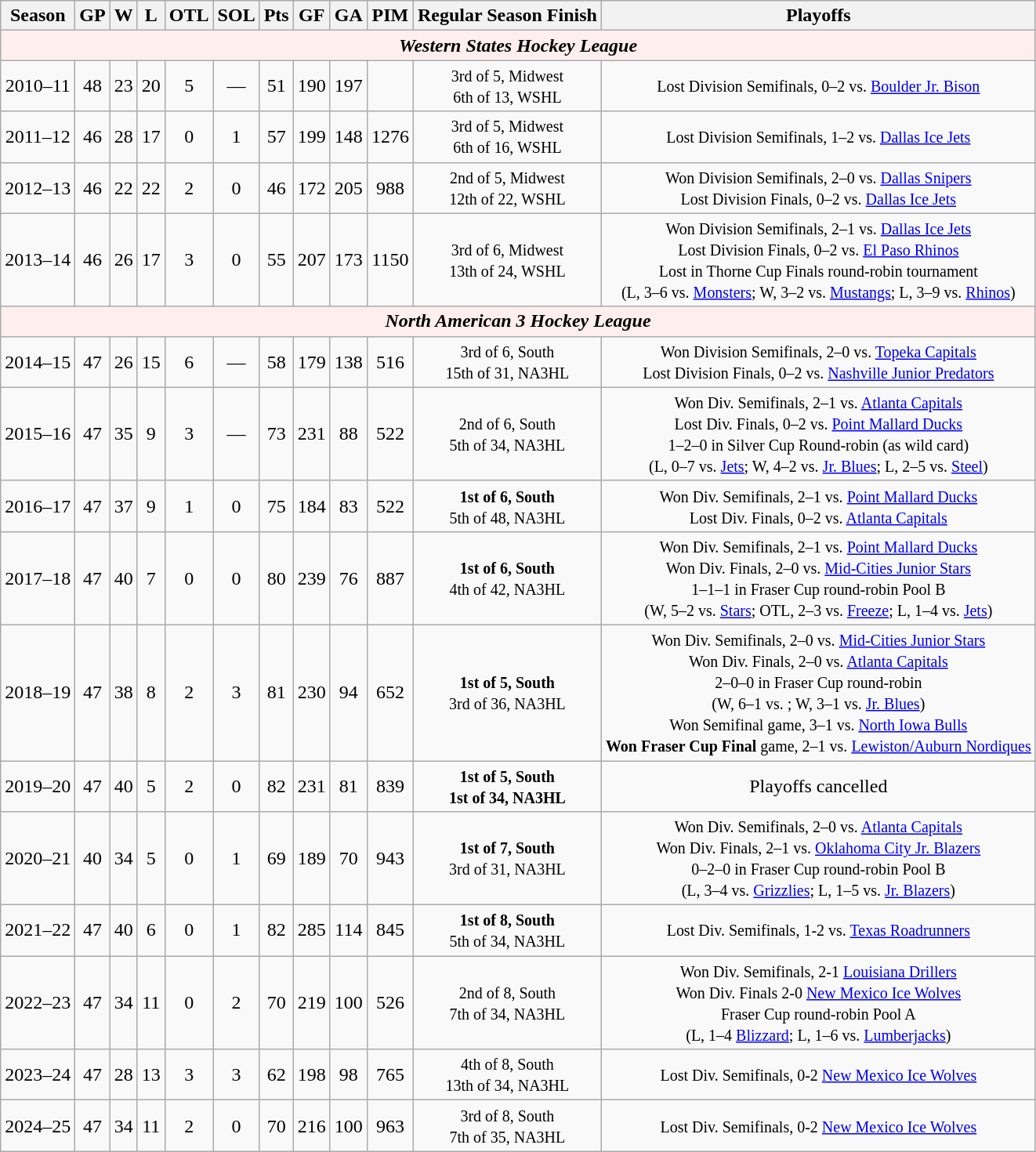<table class="wikitable" style="text-align:center">
<tr>
<th>Season</th>
<th>GP</th>
<th>W</th>
<th>L</th>
<th>OTL</th>
<th>SOL</th>
<th>Pts</th>
<th>GF</th>
<th>GA</th>
<th>PIM</th>
<th>Regular Season Finish</th>
<th>Playoffs</th>
</tr>
<tr bgcolor="#ffeeee">
<td colspan="12"><strong><em>Western States Hockey League</em></strong></td>
</tr>
<tr>
<td>2010–11</td>
<td>48</td>
<td>23</td>
<td>20</td>
<td>5</td>
<td>—</td>
<td>51</td>
<td>190</td>
<td>197</td>
<td></td>
<td><small>3rd of 5, Midwest<br>6th of 13, WSHL</small></td>
<td><small>Lost Division Semifinals, 0–2 vs. <a href='#'>Boulder Jr. Bison</a></small></td>
</tr>
<tr>
<td>2011–12</td>
<td>46</td>
<td>28</td>
<td>17</td>
<td>0</td>
<td>1</td>
<td>57</td>
<td>199</td>
<td>148</td>
<td>1276</td>
<td><small>3rd of 5, Midwest<br>6th of 16, WSHL</small></td>
<td><small>Lost Division Semifinals, 1–2 vs. <a href='#'>Dallas Ice Jets</a></small></td>
</tr>
<tr>
<td>2012–13</td>
<td>46</td>
<td>22</td>
<td>22</td>
<td>2</td>
<td>0</td>
<td>46</td>
<td>172</td>
<td>205</td>
<td>988</td>
<td><small>2nd of 5, Midwest<br>12th of 22, WSHL</small></td>
<td><small>Won Division Semifinals, 2–0 vs. <a href='#'>Dallas Snipers</a><br>Lost Division Finals, 0–2 vs. <a href='#'>Dallas Ice Jets</a></small></td>
</tr>
<tr>
<td>2013–14</td>
<td>46</td>
<td>26</td>
<td>17</td>
<td>3</td>
<td>0</td>
<td>55</td>
<td>207</td>
<td>173</td>
<td>1150</td>
<td><small>3rd of 6, Midwest<br>13th of 24, WSHL</small></td>
<td><small>Won Division Semifinals, 2–1 vs. <a href='#'>Dallas Ice Jets</a><br>Lost Division Finals, 0–2 vs. <a href='#'>El Paso Rhinos</a><br>Lost in Thorne Cup Finals round-robin tournament<br>(L, 3–6 vs. <a href='#'>Monsters</a>; W, 3–2 vs. <a href='#'>Mustangs</a>; L, 3–9 vs. <a href='#'>Rhinos</a>)</small></td>
</tr>
<tr bgcolor="#ffeeee">
<td colspan="12"><strong><em>North American 3 Hockey League</em></strong></td>
</tr>
<tr>
<td>2014–15</td>
<td>47</td>
<td>26</td>
<td>15</td>
<td>6</td>
<td>—</td>
<td>58</td>
<td>179</td>
<td>138</td>
<td>516</td>
<td><small>3rd of 6, South<br>15th of 31, NA3HL</small></td>
<td><small>Won Division Semifinals, 2–0 vs. <a href='#'>Topeka Capitals</a><br>Lost Division Finals, 0–2 vs. <a href='#'>Nashville Junior Predators</a></small></td>
</tr>
<tr>
<td>2015–16</td>
<td>47</td>
<td>35</td>
<td>9</td>
<td>3</td>
<td>—</td>
<td>73</td>
<td>231</td>
<td>88</td>
<td>522</td>
<td><small>2nd of 6, South<br>5th of 34, NA3HL</small></td>
<td><small>Won Div. Semifinals, 2–1 vs. <a href='#'>Atlanta Capitals</a><br>Lost Div. Finals, 0–2 vs. <a href='#'>Point Mallard Ducks</a><br>1–2–0 in Silver Cup Round-robin (as wild card)<br>(L, 0–7 vs. <a href='#'>Jets</a>; W, 4–2 vs. <a href='#'>Jr. Blues</a>; L, 2–5 vs. <a href='#'>Steel</a>)</small></td>
</tr>
<tr>
<td>2016–17</td>
<td>47</td>
<td>37</td>
<td>9</td>
<td>1</td>
<td>0</td>
<td>75</td>
<td>184</td>
<td>83</td>
<td>522</td>
<td><small><strong>1st of 6, South</strong><br>5th of 48, NA3HL</small></td>
<td><small>Won Div. Semifinals, 2–1 vs. <a href='#'>Point Mallard Ducks</a><br>Lost Div. Finals, 0–2 vs. <a href='#'>Atlanta Capitals</a></small></td>
</tr>
<tr>
<td>2017–18</td>
<td>47</td>
<td>40</td>
<td>7</td>
<td>0</td>
<td>0</td>
<td>80</td>
<td>239</td>
<td>76</td>
<td>887</td>
<td><small><strong>1st of 6, South</strong><br>4th of 42, NA3HL</small></td>
<td><small>Won Div. Semifinals, 2–1 vs. <a href='#'>Point Mallard Ducks</a><br>Won Div. Finals, 2–0 vs. <a href='#'>Mid-Cities Junior Stars</a><br>1–1–1 in Fraser Cup round-robin Pool B<br>(W, 5–2 vs. <a href='#'>Stars</a>; OTL, 2–3 vs. <a href='#'>Freeze</a>; L, 1–4 vs. <a href='#'>Jets</a>)</small></td>
</tr>
<tr>
<td>2018–19</td>
<td>47</td>
<td>38</td>
<td>8</td>
<td>2</td>
<td>3</td>
<td>81</td>
<td>230</td>
<td>94</td>
<td>652</td>
<td><small><strong>1st of 5, South</strong><br>3rd of 36, NA3HL</small></td>
<td><small>Won Div. Semifinals, 2–0 vs. <a href='#'>Mid-Cities Junior Stars</a><br>Won Div. Finals, 2–0 vs. <a href='#'>Atlanta Capitals</a><br>2–0–0 in Fraser Cup round-robin<br>(W, 6–1 vs. ; W, 3–1 vs. <a href='#'>Jr. Blues</a>)<br>Won Semifinal game, 3–1 vs. <a href='#'>North Iowa Bulls</a><br><strong>Won Fraser Cup Final</strong> game, 2–1 vs. <a href='#'>Lewiston/Auburn Nordiques</a></small></td>
</tr>
<tr>
<td>2019–20</td>
<td>47</td>
<td>40</td>
<td>5</td>
<td>2</td>
<td>0</td>
<td>82</td>
<td>231</td>
<td>81</td>
<td>839</td>
<td><small><strong>1st of 5, South<br>1st of 34, NA3HL</strong></small></td>
<td>Playoffs cancelled</td>
</tr>
<tr>
<td>2020–21</td>
<td>40</td>
<td>34</td>
<td>5</td>
<td>0</td>
<td>1</td>
<td>69</td>
<td>189</td>
<td>70</td>
<td>943</td>
<td><small><strong>1st of 7, South</strong><br>3rd of 31, NA3HL</small></td>
<td><small>Won Div. Semifinals, 2–0 vs. <a href='#'>Atlanta Capitals</a><br>Won Div. Finals, 2–1 vs. <a href='#'>Oklahoma City Jr. Blazers</a><br>0–2–0 in Fraser Cup round-robin Pool B<br>(L, 3–4 vs. <a href='#'>Grizzlies</a>; L, 1–5 vs. <a href='#'>Jr. Blazers</a>)</small></td>
</tr>
<tr>
<td>2021–22</td>
<td>47</td>
<td>40</td>
<td>6</td>
<td>0</td>
<td>1</td>
<td>82</td>
<td>285</td>
<td>114</td>
<td>845</td>
<td><small><strong>1st of 8, South</strong><br>5th of 34, NA3HL</small></td>
<td><small>Lost Div. Semifinals, 1-2 vs. <a href='#'>Texas Roadrunners</a></small></td>
</tr>
<tr>
<td>2022–23</td>
<td>47</td>
<td>34</td>
<td>11</td>
<td>0</td>
<td>2</td>
<td>70</td>
<td>219</td>
<td>100</td>
<td>526</td>
<td><small>2nd of 8, South<br>7th of 34, NA3HL</small></td>
<td><small>Won Div. Semifinals, 2-1 <a href='#'>Louisiana Drillers</a><br>Won Div. Finals 2-0 <a href='#'>New Mexico Ice Wolves</a><br>Fraser Cup round-robin Pool A<br>(L, 1–4 <a href='#'>Blizzard</a>; L, 1–6 vs. <a href='#'>Lumberjacks</a>)</small></td>
</tr>
<tr>
<td>2023–24</td>
<td>47</td>
<td>28</td>
<td>13</td>
<td>3</td>
<td>3</td>
<td>62</td>
<td>198</td>
<td>98</td>
<td>765</td>
<td><small>4th of 8, South<br>13th of 34, NA3HL</small></td>
<td><small>Lost Div. Semifinals, 0-2 <a href='#'>New Mexico Ice Wolves</a></small></td>
</tr>
<tr>
<td>2024–25</td>
<td>47</td>
<td>34</td>
<td>11</td>
<td>2</td>
<td>0</td>
<td>70</td>
<td>216</td>
<td>100</td>
<td>963</td>
<td><small>3rd of 8, South<br>7th of 35, NA3HL</small></td>
<td><small>Lost Div. Semifinals, 0-2 <a href='#'>New Mexico Ice Wolves</a></small></td>
</tr>
</table>
